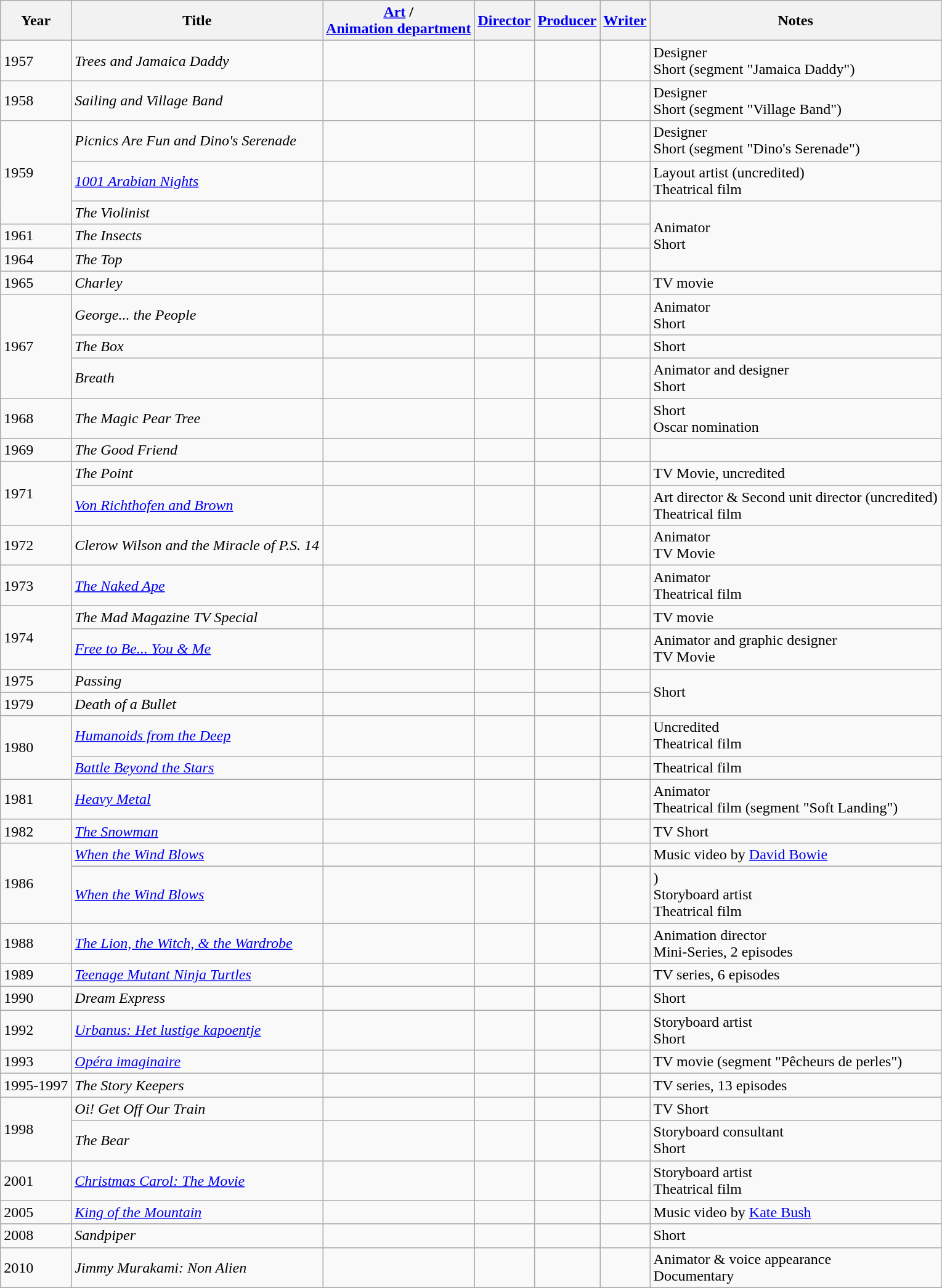<table class="wikitable sortable">
<tr>
<th>Year</th>
<th>Title</th>
<th><a href='#'>Art</a> /<br><a href='#'>Animation department</a></th>
<th><a href='#'>Director</a></th>
<th><a href='#'>Producer</a></th>
<th><a href='#'>Writer</a></th>
<th>Notes</th>
</tr>
<tr>
<td>1957</td>
<td><em>Trees and Jamaica Daddy</em></td>
<td></td>
<td></td>
<td></td>
<td></td>
<td>Designer<br>Short (segment "Jamaica Daddy")</td>
</tr>
<tr>
<td>1958</td>
<td><em>Sailing and Village Band</em></td>
<td></td>
<td></td>
<td></td>
<td></td>
<td>Designer<br>Short (segment "Village Band")</td>
</tr>
<tr>
<td rowspan="3">1959</td>
<td><em>Picnics Are Fun and Dino's Serenade</em></td>
<td></td>
<td></td>
<td></td>
<td></td>
<td>Designer<br>Short (segment "Dino's Serenade")</td>
</tr>
<tr>
<td><em><a href='#'>1001 Arabian Nights</a></em></td>
<td></td>
<td></td>
<td></td>
<td></td>
<td>Layout artist (uncredited)<br>Theatrical film</td>
</tr>
<tr>
<td><em>The Violinist</em></td>
<td></td>
<td></td>
<td></td>
<td></td>
<td rowspan="3">Animator<br>Short</td>
</tr>
<tr>
<td>1961</td>
<td><em>The Insects</em></td>
<td></td>
<td></td>
<td></td>
<td></td>
</tr>
<tr>
<td>1964</td>
<td><em>The Top</em></td>
<td></td>
<td></td>
<td></td>
<td></td>
</tr>
<tr>
<td>1965</td>
<td><em>Charley</em></td>
<td></td>
<td></td>
<td></td>
<td></td>
<td>TV movie</td>
</tr>
<tr>
<td rowspan="3">1967</td>
<td><em>George... the People</em></td>
<td></td>
<td></td>
<td></td>
<td></td>
<td>Animator<br>Short</td>
</tr>
<tr>
<td><em>The Box</em></td>
<td></td>
<td></td>
<td></td>
<td></td>
<td>Short</td>
</tr>
<tr>
<td><em>Breath</em></td>
<td></td>
<td></td>
<td></td>
<td></td>
<td>Animator and designer<br>Short</td>
</tr>
<tr>
<td>1968</td>
<td><em>The Magic Pear Tree</em></td>
<td></td>
<td></td>
<td></td>
<td></td>
<td>Short<br> Oscar nomination</td>
</tr>
<tr>
<td>1969</td>
<td><em>The Good Friend</em></td>
<td></td>
<td></td>
<td></td>
<td></td>
</tr>
<tr>
<td rowspan="2">1971</td>
<td><em>The Point</em></td>
<td></td>
<td></td>
<td></td>
<td></td>
<td>TV Movie, uncredited</td>
</tr>
<tr>
<td><em><a href='#'>Von Richthofen and Brown</a></em></td>
<td></td>
<td></td>
<td></td>
<td></td>
<td>Art director & Second unit director (uncredited)<br>Theatrical film</td>
</tr>
<tr>
<td>1972</td>
<td><em>Clerow Wilson and the Miracle of P.S. 14</em></td>
<td></td>
<td></td>
<td></td>
<td></td>
<td>Animator<br>TV Movie</td>
</tr>
<tr>
<td>1973</td>
<td><em><a href='#'>The Naked Ape</a></em></td>
<td></td>
<td></td>
<td></td>
<td></td>
<td>Animator<br>Theatrical film</td>
</tr>
<tr>
<td rowspan="2">1974</td>
<td><em>The Mad Magazine TV Special</em></td>
<td></td>
<td></td>
<td></td>
<td></td>
<td>TV movie</td>
</tr>
<tr>
<td><em><a href='#'>Free to Be... You & Me</a></em></td>
<td></td>
<td></td>
<td></td>
<td></td>
<td>Animator and graphic designer<br>TV Movie</td>
</tr>
<tr>
<td>1975</td>
<td><em>Passing</em></td>
<td></td>
<td></td>
<td></td>
<td></td>
<td rowspan="2">Short</td>
</tr>
<tr>
<td>1979</td>
<td><em>Death of a Bullet</em></td>
<td></td>
<td></td>
<td></td>
<td></td>
</tr>
<tr>
<td rowspan="2">1980</td>
<td><em><a href='#'>Humanoids from the Deep</a></em></td>
<td></td>
<td></td>
<td></td>
<td></td>
<td>Uncredited<br>Theatrical film</td>
</tr>
<tr>
<td><em><a href='#'>Battle Beyond the Stars</a></em></td>
<td></td>
<td></td>
<td></td>
<td></td>
<td>Theatrical film</td>
</tr>
<tr>
<td>1981</td>
<td><em><a href='#'>Heavy Metal</a></em></td>
<td></td>
<td></td>
<td></td>
<td></td>
<td>Animator<br>Theatrical film (segment "Soft Landing")</td>
</tr>
<tr>
<td>1982</td>
<td><em><a href='#'>The Snowman</a></em></td>
<td></td>
<td></td>
<td></td>
<td></td>
<td>TV Short</td>
</tr>
<tr>
<td rowspan="2">1986</td>
<td><em><a href='#'>When the Wind Blows</a></em></td>
<td></td>
<td></td>
<td></td>
<td></td>
<td>Music video by <a href='#'>David Bowie</a></td>
</tr>
<tr>
<td><em><a href='#'>When the Wind Blows</a></em></td>
<td></td>
<td></td>
<td></td>
<td></td>
<td>)<br>Storyboard artist<br>Theatrical film</td>
</tr>
<tr>
<td>1988</td>
<td><em><a href='#'>The Lion, the Witch, & the Wardrobe</a></em></td>
<td></td>
<td></td>
<td></td>
<td></td>
<td>Animation director<br>Mini-Series, 2 episodes</td>
</tr>
<tr>
<td>1989</td>
<td><em><a href='#'>Teenage Mutant Ninja Turtles</a></em></td>
<td></td>
<td></td>
<td></td>
<td></td>
<td>TV series, 6 episodes</td>
</tr>
<tr>
<td>1990</td>
<td><em>Dream Express</em></td>
<td></td>
<td></td>
<td></td>
<td></td>
<td>Short</td>
</tr>
<tr>
<td>1992</td>
<td><em><a href='#'>Urbanus: Het lustige kapoentje</a></em></td>
<td></td>
<td></td>
<td></td>
<td></td>
<td>Storyboard artist<br>Short</td>
</tr>
<tr>
<td>1993</td>
<td><em><a href='#'>Opéra imaginaire</a></em></td>
<td></td>
<td></td>
<td></td>
<td></td>
<td>TV movie (segment "Pêcheurs de perles")</td>
</tr>
<tr>
<td>1995-1997</td>
<td><em>The Story Keepers</em></td>
<td></td>
<td></td>
<td></td>
<td></td>
<td>TV series, 13 episodes</td>
</tr>
<tr>
<td rowspan="2">1998</td>
<td><em>Oi! Get Off Our Train</em></td>
<td></td>
<td></td>
<td></td>
<td></td>
<td>TV Short</td>
</tr>
<tr>
<td><em>The Bear</em></td>
<td></td>
<td></td>
<td></td>
<td></td>
<td>Storyboard consultant<br>Short</td>
</tr>
<tr>
<td>2001</td>
<td><em><a href='#'>Christmas Carol: The Movie</a></em></td>
<td></td>
<td></td>
<td></td>
<td></td>
<td>Storyboard artist<br>Theatrical film</td>
</tr>
<tr>
<td>2005</td>
<td><em><a href='#'>King of the Mountain</a></em></td>
<td></td>
<td></td>
<td></td>
<td></td>
<td>Music video by <a href='#'>Kate Bush</a></td>
</tr>
<tr>
<td>2008</td>
<td><em>Sandpiper</em></td>
<td></td>
<td></td>
<td></td>
<td></td>
<td>Short</td>
</tr>
<tr>
<td>2010</td>
<td><em>Jimmy Murakami: Non Alien</em></td>
<td></td>
<td></td>
<td></td>
<td></td>
<td>Animator & voice appearance<br>Documentary</td>
</tr>
</table>
